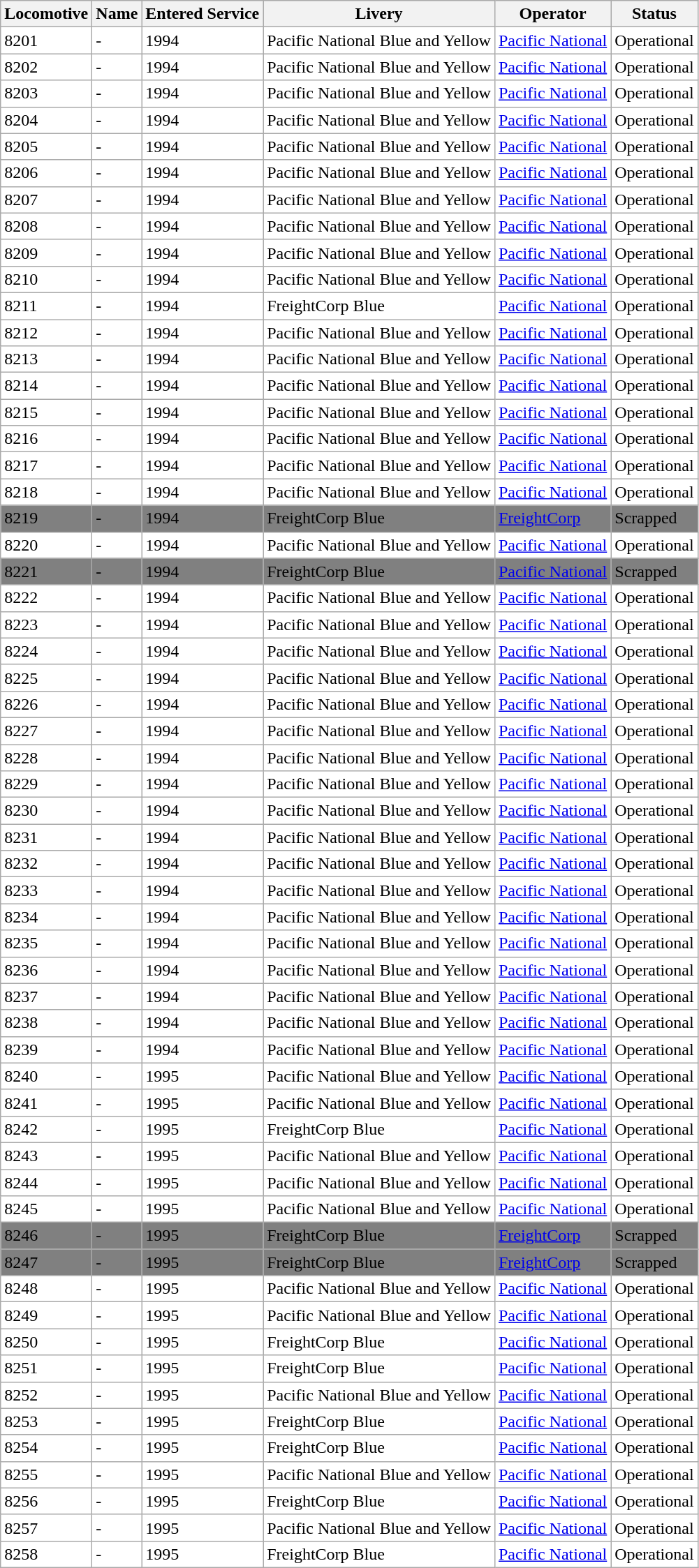<table class="wikitable">
<tr>
<th>Locomotive</th>
<th>Name</th>
<th>Entered Service</th>
<th>Livery</th>
<th>Operator</th>
<th>Status</th>
</tr>
<tr bgcolor=#FFFFFF>
<td>8201</td>
<td>-</td>
<td>1994</td>
<td>Pacific National Blue and Yellow</td>
<td><a href='#'>Pacific National</a></td>
<td>Operational</td>
</tr>
<tr bgcolor=#FFFFFF>
<td>8202</td>
<td>-</td>
<td>1994</td>
<td>Pacific National Blue and Yellow</td>
<td><a href='#'>Pacific National</a></td>
<td>Operational</td>
</tr>
<tr bgcolor=#FFFFFF>
<td>8203</td>
<td>-</td>
<td>1994</td>
<td>Pacific National Blue and Yellow</td>
<td><a href='#'>Pacific National</a></td>
<td>Operational</td>
</tr>
<tr bgcolor=#FFFFFF>
<td>8204</td>
<td>-</td>
<td>1994</td>
<td>Pacific National Blue and Yellow</td>
<td><a href='#'>Pacific National</a></td>
<td>Operational</td>
</tr>
<tr bgcolor=#FFFFFF>
<td>8205</td>
<td>-</td>
<td>1994</td>
<td>Pacific National Blue and Yellow</td>
<td><a href='#'>Pacific National</a></td>
<td>Operational</td>
</tr>
<tr bgcolor=#FFFFFF>
<td>8206</td>
<td>-</td>
<td>1994</td>
<td>Pacific National Blue and Yellow</td>
<td><a href='#'>Pacific National</a></td>
<td>Operational</td>
</tr>
<tr bgcolor=#FFFFFF>
<td>8207</td>
<td>-</td>
<td>1994</td>
<td>Pacific National Blue and Yellow</td>
<td><a href='#'>Pacific National</a></td>
<td>Operational</td>
</tr>
<tr bgcolor=#FFFFFF>
<td>8208</td>
<td>-</td>
<td>1994</td>
<td>Pacific National Blue and Yellow</td>
<td><a href='#'>Pacific National</a></td>
<td>Operational</td>
</tr>
<tr bgcolor=#FFFFFF>
<td>8209</td>
<td>-</td>
<td>1994</td>
<td>Pacific National Blue and Yellow</td>
<td><a href='#'>Pacific National</a></td>
<td>Operational</td>
</tr>
<tr bgcolor=#FFFFFF>
<td>8210</td>
<td>-</td>
<td>1994</td>
<td>Pacific National Blue and Yellow</td>
<td><a href='#'>Pacific National</a></td>
<td>Operational</td>
</tr>
<tr bgcolor=#FFFFFF>
<td>8211</td>
<td>-</td>
<td>1994</td>
<td>FreightCorp Blue</td>
<td><a href='#'>Pacific National</a></td>
<td>Operational</td>
</tr>
<tr bgcolor=#FFFFFF>
<td>8212</td>
<td>-</td>
<td>1994</td>
<td>Pacific National Blue and Yellow</td>
<td><a href='#'>Pacific National</a></td>
<td>Operational</td>
</tr>
<tr bgcolor=#FFFFFF>
<td>8213</td>
<td>-</td>
<td>1994</td>
<td>Pacific National Blue and Yellow</td>
<td><a href='#'>Pacific National</a></td>
<td>Operational</td>
</tr>
<tr bgcolor=#FFFFFF>
<td>8214</td>
<td>-</td>
<td>1994</td>
<td>Pacific National Blue and Yellow</td>
<td><a href='#'>Pacific National</a></td>
<td>Operational</td>
</tr>
<tr bgcolor=#FFFFFF>
<td>8215</td>
<td>-</td>
<td>1994</td>
<td>Pacific National Blue and Yellow</td>
<td><a href='#'>Pacific National</a></td>
<td>Operational</td>
</tr>
<tr bgcolor=#FFFFFF>
<td>8216</td>
<td>-</td>
<td>1994</td>
<td>Pacific National Blue and Yellow</td>
<td><a href='#'>Pacific National</a></td>
<td>Operational</td>
</tr>
<tr bgcolor=#FFFFFF>
<td>8217</td>
<td>-</td>
<td>1994</td>
<td>Pacific National Blue and Yellow</td>
<td><a href='#'>Pacific National</a></td>
<td>Operational</td>
</tr>
<tr bgcolor=#FFFFFF>
<td>8218</td>
<td>-</td>
<td>1994</td>
<td>Pacific National Blue and Yellow</td>
<td><a href='#'>Pacific National</a></td>
<td>Operational</td>
</tr>
<tr bgcolor=#808080>
<td>8219</td>
<td>-</td>
<td>1994</td>
<td>FreightCorp Blue</td>
<td><a href='#'>FreightCorp</a></td>
<td>Scrapped</td>
</tr>
<tr bgcolor=#FFFFFF>
<td>8220</td>
<td>-</td>
<td>1994</td>
<td>Pacific National Blue and Yellow</td>
<td><a href='#'>Pacific National</a></td>
<td>Operational</td>
</tr>
<tr bgcolor=#808080>
<td>8221</td>
<td>-</td>
<td>1994</td>
<td>FreightCorp Blue</td>
<td><a href='#'>Pacific National</a></td>
<td>Scrapped</td>
</tr>
<tr bgcolor=#FFFFFF>
<td>8222</td>
<td>-</td>
<td>1994</td>
<td>Pacific National Blue and Yellow</td>
<td><a href='#'>Pacific National</a></td>
<td>Operational</td>
</tr>
<tr bgcolor=#FFFFFF>
<td>8223</td>
<td>-</td>
<td>1994</td>
<td>Pacific National Blue and Yellow</td>
<td><a href='#'>Pacific National</a></td>
<td>Operational</td>
</tr>
<tr bgcolor=#FFFFFF>
<td>8224</td>
<td>-</td>
<td>1994</td>
<td>Pacific National Blue and Yellow</td>
<td><a href='#'>Pacific National</a></td>
<td>Operational</td>
</tr>
<tr bgcolor=#FFFFFF>
<td>8225</td>
<td>-</td>
<td>1994</td>
<td>Pacific National Blue and Yellow</td>
<td><a href='#'>Pacific National</a></td>
<td>Operational</td>
</tr>
<tr bgcolor=#FFFFFF>
<td>8226</td>
<td>-</td>
<td>1994</td>
<td>Pacific National Blue and Yellow</td>
<td><a href='#'>Pacific National</a></td>
<td>Operational</td>
</tr>
<tr bgcolor=#FFFFFF>
<td>8227</td>
<td>-</td>
<td>1994</td>
<td>Pacific National Blue and Yellow</td>
<td><a href='#'>Pacific National</a></td>
<td>Operational</td>
</tr>
<tr bgcolor=#FFFFFF>
<td>8228</td>
<td>-</td>
<td>1994</td>
<td>Pacific National Blue and Yellow</td>
<td><a href='#'>Pacific National</a></td>
<td>Operational</td>
</tr>
<tr bgcolor=#FFFFFF>
<td>8229</td>
<td>-</td>
<td>1994</td>
<td>Pacific National Blue and Yellow</td>
<td><a href='#'>Pacific National</a></td>
<td>Operational</td>
</tr>
<tr bgcolor=#FFFFFF>
<td>8230</td>
<td>-</td>
<td>1994</td>
<td>Pacific National Blue and Yellow</td>
<td><a href='#'>Pacific National</a></td>
<td>Operational</td>
</tr>
<tr bgcolor=#FFFFFF>
<td>8231</td>
<td>-</td>
<td>1994</td>
<td>Pacific National Blue and Yellow</td>
<td><a href='#'>Pacific National</a></td>
<td>Operational</td>
</tr>
<tr bgcolor=#FFFFFF>
<td>8232</td>
<td>-</td>
<td>1994</td>
<td>Pacific National Blue and Yellow</td>
<td><a href='#'>Pacific National</a></td>
<td>Operational</td>
</tr>
<tr bgcolor=#FFFFFF>
<td>8233</td>
<td>-</td>
<td>1994</td>
<td>Pacific National Blue and Yellow</td>
<td><a href='#'>Pacific National</a></td>
<td>Operational</td>
</tr>
<tr bgcolor=#FFFFFF>
<td>8234</td>
<td>-</td>
<td>1994</td>
<td>Pacific National Blue and Yellow</td>
<td><a href='#'>Pacific National</a></td>
<td>Operational</td>
</tr>
<tr bgcolor=#FFFFFF>
<td>8235</td>
<td>-</td>
<td>1994</td>
<td>Pacific National Blue and Yellow</td>
<td><a href='#'>Pacific National</a></td>
<td>Operational</td>
</tr>
<tr bgcolor=#FFFFFF>
<td>8236</td>
<td>-</td>
<td>1994</td>
<td>Pacific National Blue and Yellow</td>
<td><a href='#'>Pacific National</a></td>
<td>Operational</td>
</tr>
<tr bgcolor=#FFFFFF>
<td>8237</td>
<td>-</td>
<td>1994</td>
<td>Pacific National Blue and Yellow</td>
<td><a href='#'>Pacific National</a></td>
<td>Operational</td>
</tr>
<tr bgcolor=#FFFFFF>
<td>8238</td>
<td>-</td>
<td>1994</td>
<td>Pacific National Blue and Yellow</td>
<td><a href='#'>Pacific National</a></td>
<td>Operational</td>
</tr>
<tr bgcolor=#FFFFFF>
<td>8239</td>
<td>-</td>
<td>1994</td>
<td>Pacific National Blue and Yellow</td>
<td><a href='#'>Pacific National</a></td>
<td>Operational</td>
</tr>
<tr bgcolor=#FFFFFF>
<td>8240</td>
<td>-</td>
<td>1995</td>
<td>Pacific National Blue and Yellow</td>
<td><a href='#'>Pacific National</a></td>
<td>Operational</td>
</tr>
<tr bgcolor=#FFFFFF>
<td>8241</td>
<td>-</td>
<td>1995</td>
<td>Pacific National Blue and Yellow</td>
<td><a href='#'>Pacific National</a></td>
<td>Operational</td>
</tr>
<tr bgcolor=#FFFFFF>
<td>8242</td>
<td>-</td>
<td>1995</td>
<td>FreightCorp Blue</td>
<td><a href='#'>Pacific National</a></td>
<td>Operational</td>
</tr>
<tr bgcolor=#FFFFFF>
<td>8243</td>
<td>-</td>
<td>1995</td>
<td>Pacific National Blue and Yellow</td>
<td><a href='#'>Pacific National</a></td>
<td>Operational</td>
</tr>
<tr bgcolor=#FFFFFF>
<td>8244</td>
<td>-</td>
<td>1995</td>
<td>Pacific National Blue and Yellow</td>
<td><a href='#'>Pacific National</a></td>
<td>Operational</td>
</tr>
<tr bgcolor=#FFFFFF>
<td>8245</td>
<td>-</td>
<td>1995</td>
<td>Pacific National Blue and Yellow</td>
<td><a href='#'>Pacific National</a></td>
<td>Operational</td>
</tr>
<tr bgcolor=#808080>
<td>8246</td>
<td>-</td>
<td>1995</td>
<td>FreightCorp Blue</td>
<td><a href='#'>FreightCorp</a></td>
<td>Scrapped</td>
</tr>
<tr bgcolor=#808080>
<td>8247</td>
<td>-</td>
<td>1995</td>
<td>FreightCorp Blue</td>
<td><a href='#'>FreightCorp</a></td>
<td>Scrapped</td>
</tr>
<tr bgcolor=#FFFFFF>
<td>8248</td>
<td>-</td>
<td>1995</td>
<td>Pacific National Blue and Yellow</td>
<td><a href='#'>Pacific National</a></td>
<td>Operational</td>
</tr>
<tr bgcolor=#FFFFFF>
<td>8249</td>
<td>-</td>
<td>1995</td>
<td>Pacific National Blue and Yellow</td>
<td><a href='#'>Pacific National</a></td>
<td>Operational</td>
</tr>
<tr bgcolor=#FFFFFF>
<td>8250</td>
<td>-</td>
<td>1995</td>
<td>FreightCorp Blue</td>
<td><a href='#'>Pacific National</a></td>
<td>Operational</td>
</tr>
<tr bgcolor=#FFFFFF>
<td>8251</td>
<td>-</td>
<td>1995</td>
<td>FreightCorp Blue</td>
<td><a href='#'>Pacific National</a></td>
<td>Operational</td>
</tr>
<tr bgcolor=#FFFFFF>
<td>8252</td>
<td>-</td>
<td>1995</td>
<td>Pacific National Blue and Yellow</td>
<td><a href='#'>Pacific National</a></td>
<td>Operational</td>
</tr>
<tr bgcolor=#FFFFFF>
<td>8253</td>
<td>-</td>
<td>1995</td>
<td>FreightCorp Blue</td>
<td><a href='#'>Pacific National</a></td>
<td>Operational</td>
</tr>
<tr bgcolor=#FFFFFF>
<td>8254</td>
<td>-</td>
<td>1995</td>
<td>FreightCorp Blue</td>
<td><a href='#'>Pacific National</a></td>
<td>Operational</td>
</tr>
<tr bgcolor=#FFFFFF>
<td>8255</td>
<td>-</td>
<td>1995</td>
<td>Pacific National Blue and Yellow</td>
<td><a href='#'>Pacific National</a></td>
<td>Operational</td>
</tr>
<tr bgcolor=#FFFFFF>
<td>8256</td>
<td>-</td>
<td>1995</td>
<td>FreightCorp Blue</td>
<td><a href='#'>Pacific National</a></td>
<td>Operational</td>
</tr>
<tr bgcolor=#FFFFFF>
<td>8257</td>
<td>-</td>
<td>1995</td>
<td>Pacific National Blue and Yellow</td>
<td><a href='#'>Pacific National</a></td>
<td>Operational</td>
</tr>
<tr bgcolor=#FFFFFF>
<td>8258</td>
<td>-</td>
<td>1995</td>
<td>FreightCorp Blue</td>
<td><a href='#'>Pacific National</a></td>
<td>Operational</td>
</tr>
</table>
